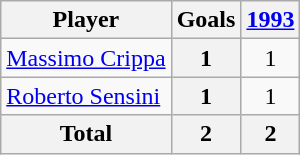<table class="wikitable sortable" style="text-align:center;">
<tr>
<th>Player</th>
<th>Goals</th>
<th><a href='#'>1993</a></th>
</tr>
<tr>
<td align="left"> <a href='#'>Massimo Crippa</a></td>
<th>1</th>
<td>1</td>
</tr>
<tr>
<td align="left"> <a href='#'>Roberto Sensini</a></td>
<th>1</th>
<td>1</td>
</tr>
<tr class="sortbottom">
<th>Total</th>
<th>2</th>
<th>2</th>
</tr>
</table>
